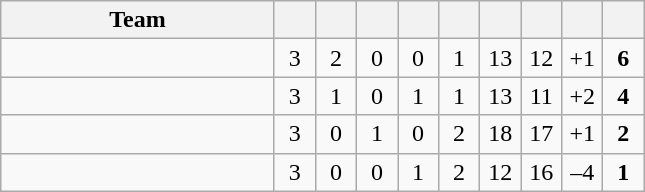<table class="wikitable" style="text-align: center;">
<tr>
<th style="width:175px;">Team</th>
<th width="20"></th>
<th width="20"></th>
<th width="20"></th>
<th width="20"></th>
<th width="20"></th>
<th width="20"></th>
<th width="20"></th>
<th width="20"></th>
<th width="20"></th>
</tr>
<tr -bgcolor=#ccffcc>
<td align=left></td>
<td>3</td>
<td>2</td>
<td>0</td>
<td>0</td>
<td>1</td>
<td>13</td>
<td>12</td>
<td>+1</td>
<td><strong>6</strong></td>
</tr>
<tr>
<td align=left></td>
<td>3</td>
<td>1</td>
<td>0</td>
<td>1</td>
<td>1</td>
<td>13</td>
<td>11</td>
<td>+2</td>
<td><strong>4</strong></td>
</tr>
<tr>
<td align=left></td>
<td>3</td>
<td>0</td>
<td>1</td>
<td>0</td>
<td>2</td>
<td>18</td>
<td>17</td>
<td>+1</td>
<td><strong>2</strong></td>
</tr>
<tr>
<td align=left></td>
<td>3</td>
<td>0</td>
<td>0</td>
<td>1</td>
<td>2</td>
<td>12</td>
<td>16</td>
<td>–4</td>
<td><strong>1</strong></td>
</tr>
</table>
